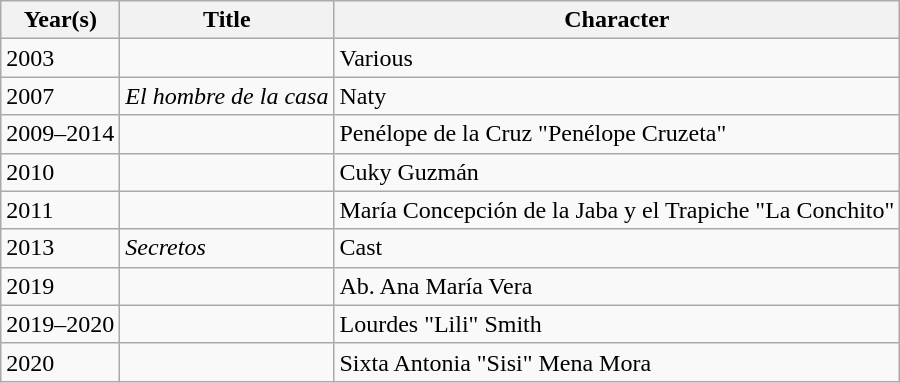<table class="wikitable">
<tr>
<th>Year(s)</th>
<th>Title</th>
<th>Character</th>
</tr>
<tr>
<td>2003</td>
<td><em></em></td>
<td>Various</td>
</tr>
<tr>
<td>2007</td>
<td><em>El hombre de la casa</em></td>
<td>Naty</td>
</tr>
<tr>
<td>2009–2014</td>
<td><em></em></td>
<td>Penélope de la Cruz "Penélope Cruzeta"</td>
</tr>
<tr>
<td>2010</td>
<td><em></em></td>
<td>Cuky Guzmán</td>
</tr>
<tr>
<td>2011</td>
<td><em></em></td>
<td>María Concepción de la Jaba y el Trapiche "La Conchito"</td>
</tr>
<tr>
<td>2013</td>
<td><em>Secretos</em></td>
<td>Cast</td>
</tr>
<tr>
<td>2019</td>
<td><em></em></td>
<td>Ab. Ana María Vera</td>
</tr>
<tr>
<td>2019–2020</td>
<td><em></em></td>
<td>Lourdes "Lili" Smith</td>
</tr>
<tr>
<td>2020</td>
<td><em></em></td>
<td>Sixta Antonia "Sisi" Mena Mora</td>
</tr>
</table>
